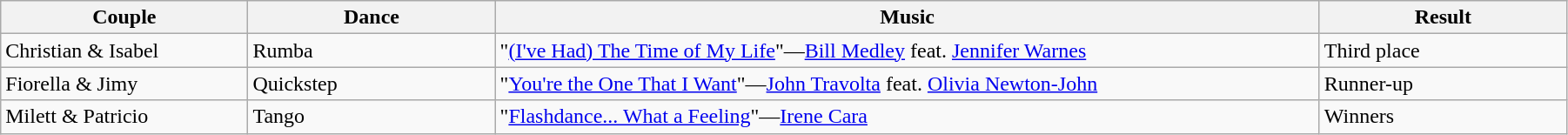<table class="wikitable sortable" style="width:95%; white-space:nowrap">
<tr>
<th style="width:15%;">Couple</th>
<th style="width:15%;">Dance</th>
<th style="width:50%;">Music</th>
<th style="width:15%;">Result</th>
</tr>
<tr>
<td>Christian & Isabel</td>
<td>Rumba</td>
<td>"<a href='#'>(I've Had) The Time of My Life</a>"—<a href='#'>Bill Medley</a> feat. <a href='#'>Jennifer Warnes</a></td>
<td>Third place</td>
</tr>
<tr>
<td>Fiorella & Jimy</td>
<td>Quickstep</td>
<td>"<a href='#'>You're the One That I Want</a>"—<a href='#'>John Travolta</a> feat. <a href='#'>Olivia Newton-John</a></td>
<td>Runner-up</td>
</tr>
<tr>
<td>Milett & Patricio</td>
<td>Tango</td>
<td>"<a href='#'>Flashdance... What a Feeling</a>"—<a href='#'>Irene Cara</a></td>
<td>Winners</td>
</tr>
</table>
